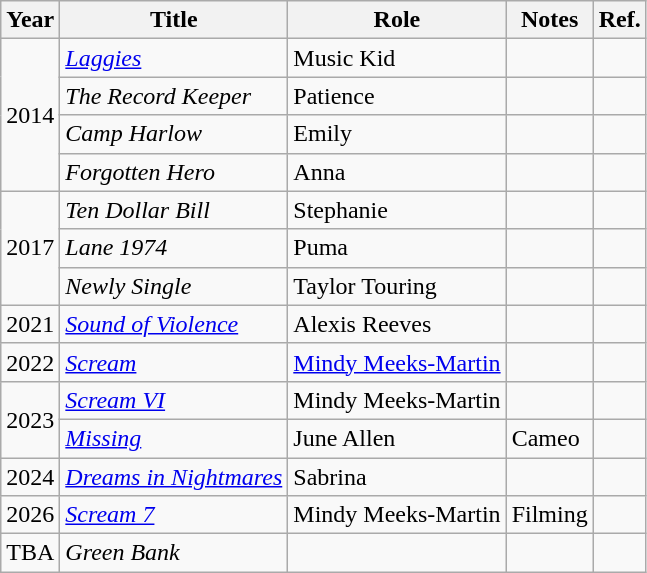<table class="wikitable sortable">
<tr>
<th>Year</th>
<th>Title</th>
<th>Role</th>
<th class="unsortable">Notes</th>
<th>Ref.</th>
</tr>
<tr>
<td rowspan="4">2014</td>
<td><em><a href='#'>Laggies</a></em></td>
<td>Music Kid</td>
<td></td>
<td></td>
</tr>
<tr>
<td><em>The Record Keeper</em></td>
<td>Patience</td>
<td></td>
<td></td>
</tr>
<tr>
<td><em>Camp Harlow</em></td>
<td>Emily</td>
<td></td>
<td></td>
</tr>
<tr>
<td><em>Forgotten Hero</em></td>
<td>Anna</td>
<td></td>
<td></td>
</tr>
<tr>
<td rowspan="3">2017</td>
<td><em>Ten Dollar Bill</em></td>
<td>Stephanie</td>
<td></td>
<td></td>
</tr>
<tr>
<td><em>Lane 1974</em></td>
<td>Puma</td>
<td></td>
<td></td>
</tr>
<tr>
<td><em>Newly Single</em></td>
<td>Taylor Touring</td>
<td></td>
<td></td>
</tr>
<tr>
<td>2021</td>
<td><em><a href='#'>Sound of Violence</a></em></td>
<td>Alexis Reeves</td>
<td></td>
<td></td>
</tr>
<tr>
<td>2022</td>
<td><em><a href='#'>Scream</a></em></td>
<td><a href='#'>Mindy Meeks-Martin</a></td>
<td></td>
<td></td>
</tr>
<tr>
<td rowspan="2">2023</td>
<td><em><a href='#'>Scream VI</a></em></td>
<td>Mindy Meeks-Martin</td>
<td></td>
<td></td>
</tr>
<tr>
<td><em><a href='#'>Missing</a></em></td>
<td>June Allen</td>
<td>Cameo</td>
<td></td>
</tr>
<tr>
<td>2024</td>
<td><em><a href='#'>Dreams in Nightmares</a></em></td>
<td>Sabrina</td>
<td></td>
<td></td>
</tr>
<tr>
<td>2026</td>
<td><em><a href='#'>Scream 7</a></em></td>
<td>Mindy Meeks-Martin</td>
<td>Filming</td>
<td></td>
</tr>
<tr>
<td>TBA</td>
<td><em>Green Bank</em></td>
<td></td>
<td></td>
<td></td>
</tr>
</table>
